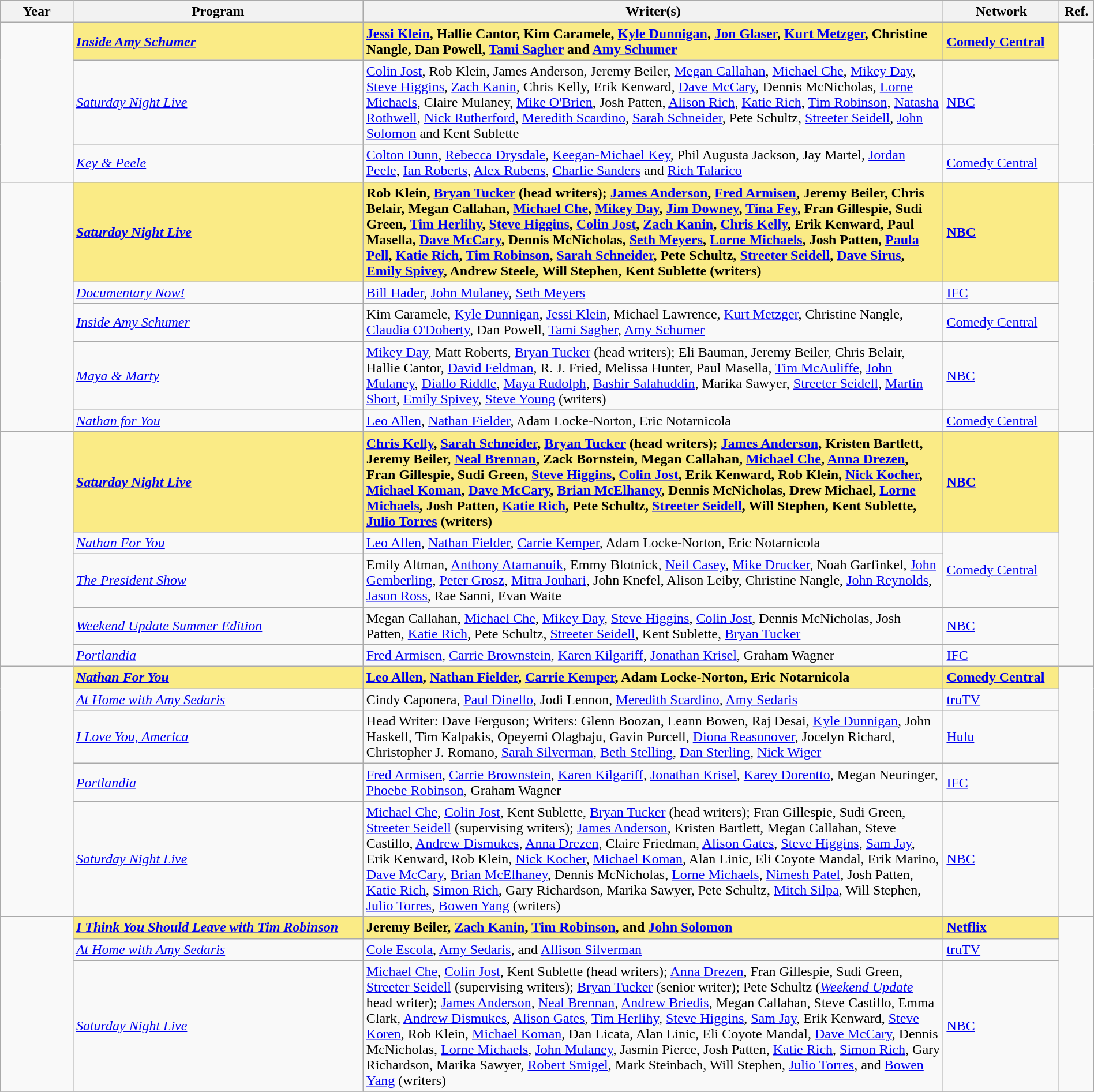<table class="wikitable" style="width:100%">
<tr bgcolor="#CCCCCC" align="center">
<th width="5%">Year</th>
<th width="20%">Program</th>
<th width="40%">Writer(s)</th>
<th width="8%">Network</th>
<th width="1%">Ref.</th>
</tr>
<tr>
<td rowspan=3></td>
<td style="background:#FAEB86;"><strong><em><a href='#'>Inside Amy Schumer</a></em></strong></td>
<td style="background:#FAEB86;"><strong><a href='#'>Jessi Klein</a>, Hallie Cantor, Kim Caramele, <a href='#'>Kyle Dunnigan</a>, <a href='#'>Jon Glaser</a>, <a href='#'>Kurt Metzger</a>, Christine Nangle, Dan Powell, <a href='#'>Tami Sagher</a> and <a href='#'>Amy Schumer</a></strong></td>
<td style="background:#FAEB86;"><strong><a href='#'>Comedy Central</a></strong></td>
<td rowspan=3 style="text-align:center;"></td>
</tr>
<tr>
<td><em><a href='#'>Saturday Night Live</a></em></td>
<td><a href='#'>Colin Jost</a>, Rob Klein, James Anderson, Jeremy Beiler, <a href='#'>Megan Callahan</a>, <a href='#'>Michael Che</a>, <a href='#'>Mikey Day</a>, <a href='#'>Steve Higgins</a>, <a href='#'>Zach Kanin</a>, Chris Kelly, Erik Kenward, <a href='#'>Dave McCary</a>, Dennis McNicholas, <a href='#'>Lorne Michaels</a>, Claire Mulaney, <a href='#'>Mike O'Brien</a>, Josh Patten, <a href='#'>Alison Rich</a>, <a href='#'>Katie Rich</a>, <a href='#'>Tim Robinson</a>, <a href='#'>Natasha Rothwell</a>, <a href='#'>Nick Rutherford</a>, <a href='#'>Meredith Scardino</a>, <a href='#'>Sarah Schneider</a>, Pete Schultz, <a href='#'>Streeter Seidell</a>, <a href='#'>John Solomon</a> and Kent Sublette</td>
<td><a href='#'>NBC</a></td>
</tr>
<tr>
<td><em><a href='#'>Key & Peele</a></em></td>
<td><a href='#'>Colton Dunn</a>, <a href='#'>Rebecca Drysdale</a>, <a href='#'>Keegan-Michael Key</a>, Phil Augusta Jackson, Jay Martel, <a href='#'>Jordan Peele</a>, <a href='#'>Ian Roberts</a>, <a href='#'>Alex Rubens</a>, <a href='#'>Charlie Sanders</a> and <a href='#'>Rich Talarico</a></td>
<td><a href='#'>Comedy Central</a></td>
</tr>
<tr>
<td rowspan=5></td>
<td style="background:#FAEB86;"><strong><em><a href='#'>Saturday Night Live</a></em></strong></td>
<td style="background:#FAEB86;"><strong>Rob Klein, <a href='#'>Bryan Tucker</a> (head writers); <a href='#'>James Anderson</a>, <a href='#'>Fred Armisen</a>, Jeremy Beiler, Chris Belair, Megan Callahan, <a href='#'>Michael Che</a>, <a href='#'>Mikey Day</a>, <a href='#'>Jim Downey</a>, <a href='#'>Tina Fey</a>, Fran Gillespie, Sudi Green, <a href='#'>Tim Herlihy</a>, <a href='#'>Steve Higgins</a>, <a href='#'>Colin Jost</a>, <a href='#'>Zach Kanin</a>, <a href='#'>Chris Kelly</a>, Erik Kenward, Paul Masella, <a href='#'>Dave McCary</a>, Dennis McNicholas, <a href='#'>Seth Meyers</a>, <a href='#'>Lorne Michaels</a>, Josh Patten, <a href='#'>Paula Pell</a>, <a href='#'>Katie Rich</a>, <a href='#'>Tim Robinson</a>, <a href='#'>Sarah Schneider</a>, Pete Schultz, <a href='#'>Streeter Seidell</a>, <a href='#'>Dave Sirus</a>, <a href='#'>Emily Spivey</a>, Andrew Steele, Will Stephen, Kent Sublette (writers)</strong></td>
<td style="background:#FAEB86;"><strong><a href='#'>NBC</a></strong></td>
<td rowspan=5 style="text-align:center;"></td>
</tr>
<tr>
<td><em><a href='#'>Documentary Now!</a></em></td>
<td><a href='#'>Bill Hader</a>, <a href='#'>John Mulaney</a>, <a href='#'>Seth Meyers</a></td>
<td><a href='#'>IFC</a></td>
</tr>
<tr>
<td><em><a href='#'>Inside Amy Schumer</a></em></td>
<td>Kim Caramele, <a href='#'>Kyle Dunnigan</a>, <a href='#'>Jessi Klein</a>, Michael Lawrence, <a href='#'>Kurt Metzger</a>, Christine Nangle, <a href='#'>Claudia O'Doherty</a>, Dan Powell, <a href='#'>Tami Sagher</a>, <a href='#'>Amy Schumer</a></td>
<td><a href='#'>Comedy Central</a></td>
</tr>
<tr>
<td><em><a href='#'>Maya & Marty</a></em></td>
<td><a href='#'>Mikey Day</a>, Matt Roberts, <a href='#'>Bryan Tucker</a> (head writers); Eli Bauman, Jeremy Beiler, Chris Belair, Hallie Cantor, <a href='#'>David Feldman</a>, R. J. Fried, Melissa Hunter, Paul Masella, <a href='#'>Tim McAuliffe</a>, <a href='#'>John Mulaney</a>, <a href='#'>Diallo Riddle</a>, <a href='#'>Maya Rudolph</a>, <a href='#'>Bashir Salahuddin</a>, Marika Sawyer, <a href='#'>Streeter Seidell</a>, <a href='#'>Martin Short</a>, <a href='#'>Emily Spivey</a>, <a href='#'>Steve Young</a> (writers)</td>
<td><a href='#'>NBC</a></td>
</tr>
<tr>
<td><em><a href='#'>Nathan for You</a></em></td>
<td><a href='#'>Leo Allen</a>, <a href='#'>Nathan Fielder</a>, Adam Locke-Norton, Eric Notarnicola</td>
<td><a href='#'>Comedy Central</a></td>
</tr>
<tr>
<td rowspan=5></td>
<td style="background:#FAEB86;"><strong><em><a href='#'>Saturday Night Live</a></em></strong></td>
<td style="background:#FAEB86;"><strong><a href='#'>Chris Kelly</a>, <a href='#'>Sarah Schneider</a>, <a href='#'>Bryan Tucker</a> (head writers); <a href='#'>James Anderson</a>, Kristen Bartlett, Jeremy Beiler, <a href='#'>Neal Brennan</a>, Zack Bornstein, Megan Callahan, <a href='#'>Michael Che</a>, <a href='#'>Anna Drezen</a>, Fran Gillespie, Sudi Green, <a href='#'>Steve Higgins</a>, <a href='#'>Colin Jost</a>, Erik Kenward, Rob Klein, <a href='#'>Nick Kocher</a>, <a href='#'>Michael Koman</a>, <a href='#'>Dave McCary</a>, <a href='#'>Brian McElhaney</a>, Dennis McNicholas, Drew Michael, <a href='#'>Lorne Michaels</a>, Josh Patten, <a href='#'>Katie Rich</a>, Pete Schultz, <a href='#'>Streeter Seidell</a>, Will Stephen, Kent Sublette, <a href='#'>Julio Torres</a> (writers)</strong></td>
<td style="background:#FAEB86;"><strong><a href='#'>NBC</a></strong></td>
<td rowspan=5 style="text-align:center;"></td>
</tr>
<tr>
<td><em><a href='#'>Nathan For You</a></em></td>
<td><a href='#'>Leo Allen</a>, <a href='#'>Nathan Fielder</a>, <a href='#'>Carrie Kemper</a>, Adam Locke-Norton, Eric Notarnicola</td>
<td rowspan="2"><a href='#'>Comedy Central</a></td>
</tr>
<tr>
<td><em><a href='#'>The President Show</a></em></td>
<td>Emily Altman, <a href='#'>Anthony Atamanuik</a>, Emmy Blotnick, <a href='#'>Neil Casey</a>, <a href='#'>Mike Drucker</a>, Noah Garfinkel, <a href='#'>John Gemberling</a>, <a href='#'>Peter Grosz</a>, <a href='#'>Mitra Jouhari</a>, John Knefel, Alison Leiby, Christine Nangle, <a href='#'>John Reynolds</a>, <a href='#'>Jason Ross</a>, Rae Sanni, Evan Waite</td>
</tr>
<tr>
<td><em><a href='#'>Weekend Update Summer Edition</a></em></td>
<td>Megan Callahan, <a href='#'>Michael Che</a>, <a href='#'>Mikey Day</a>, <a href='#'>Steve Higgins</a>, <a href='#'>Colin Jost</a>, Dennis McNicholas, Josh Patten, <a href='#'>Katie Rich</a>, Pete Schultz, <a href='#'>Streeter Seidell</a>, Kent Sublette, <a href='#'>Bryan Tucker</a></td>
<td><a href='#'>NBC</a></td>
</tr>
<tr>
<td><em><a href='#'>Portlandia</a></em></td>
<td><a href='#'>Fred Armisen</a>, <a href='#'>Carrie Brownstein</a>, <a href='#'>Karen Kilgariff</a>, <a href='#'>Jonathan Krisel</a>, Graham Wagner</td>
<td><a href='#'>IFC</a></td>
</tr>
<tr>
<td rowspan=5></td>
<td style="background:#FAEB86;"><strong><em><a href='#'>Nathan For You</a></em></strong></td>
<td style="background:#FAEB86;"><strong><a href='#'>Leo Allen</a>, <a href='#'>Nathan Fielder</a>, <a href='#'>Carrie Kemper</a>, Adam Locke-Norton, Eric Notarnicola</strong></td>
<td style="background:#FAEB86;"><strong><a href='#'>Comedy Central</a></strong></td>
<td rowspan=5 style="text-align:center;"></td>
</tr>
<tr>
<td><em><a href='#'>At Home with Amy Sedaris</a></em></td>
<td>Cindy Caponera, <a href='#'>Paul Dinello</a>, Jodi Lennon, <a href='#'>Meredith Scardino</a>, <a href='#'>Amy Sedaris</a></td>
<td><a href='#'>truTV</a></td>
</tr>
<tr>
<td><em><a href='#'>I Love You, America</a></em></td>
<td>Head Writer: Dave Ferguson; Writers: Glenn Boozan, Leann Bowen, Raj Desai, <a href='#'>Kyle Dunnigan</a>, John Haskell, Tim Kalpakis, Opeyemi Olagbaju, Gavin Purcell, <a href='#'>Diona Reasonover</a>, Jocelyn Richard, Christopher J. Romano, <a href='#'>Sarah Silverman</a>, <a href='#'>Beth Stelling</a>, <a href='#'>Dan Sterling</a>, <a href='#'>Nick Wiger</a></td>
<td><a href='#'>Hulu</a></td>
</tr>
<tr>
<td><em><a href='#'>Portlandia</a></em></td>
<td><a href='#'>Fred Armisen</a>, <a href='#'>Carrie Brownstein</a>, <a href='#'>Karen Kilgariff</a>, <a href='#'>Jonathan Krisel</a>, <a href='#'>Karey Dorentto</a>, Megan Neuringer, <a href='#'>Phoebe Robinson</a>, Graham Wagner</td>
<td><a href='#'>IFC</a></td>
</tr>
<tr>
<td><em><a href='#'>Saturday Night Live</a></em></td>
<td><a href='#'>Michael Che</a>, <a href='#'>Colin Jost</a>, Kent Sublette, <a href='#'>Bryan Tucker</a> (head writers); Fran Gillespie, Sudi Green, <a href='#'>Streeter Seidell</a> (supervising writers); <a href='#'>James Anderson</a>, Kristen Bartlett, Megan Callahan, Steve Castillo, <a href='#'>Andrew Dismukes</a>, <a href='#'>Anna Drezen</a>, Claire Friedman, <a href='#'>Alison Gates</a>, <a href='#'>Steve Higgins</a>, <a href='#'>Sam Jay</a>, Erik Kenward, Rob Klein, <a href='#'>Nick Kocher</a>, <a href='#'>Michael Koman</a>, Alan Linic, Eli Coyote Mandal, Erik Marino, <a href='#'>Dave McCary</a>, <a href='#'>Brian McElhaney</a>, Dennis McNicholas, <a href='#'>Lorne Michaels</a>, <a href='#'>Nimesh Patel</a>, Josh Patten, <a href='#'>Katie Rich</a>, <a href='#'>Simon Rich</a>, Gary Richardson, Marika Sawyer, Pete Schultz, <a href='#'>Mitch Silpa</a>, Will Stephen, <a href='#'>Julio Torres</a>, <a href='#'>Bowen Yang</a> (writers)</td>
<td><a href='#'>NBC</a></td>
</tr>
<tr>
<td rowspan=3></td>
<td style="background:#FAEB86;"><strong><em><a href='#'>I Think You Should Leave with Tim Robinson</a></em></strong></td>
<td style="background:#FAEB86;"><strong>Jeremy Beiler, <a href='#'>Zach Kanin</a>, <a href='#'>Tim Robinson</a>, and <a href='#'>John Solomon</a></strong></td>
<td style="background:#FAEB86;"><strong><a href='#'>Netflix</a></strong></td>
<td rowspan=3 style="text-align:center;"></td>
</tr>
<tr>
<td><em><a href='#'>At Home with Amy Sedaris</a></em></td>
<td><a href='#'>Cole Escola</a>, <a href='#'>Amy Sedaris</a>, and <a href='#'>Allison Silverman</a></td>
<td><a href='#'>truTV</a></td>
</tr>
<tr>
<td><em><a href='#'>Saturday Night Live</a></em></td>
<td><a href='#'>Michael Che</a>, <a href='#'>Colin Jost</a>, Kent Sublette (head writers); <a href='#'>Anna Drezen</a>, Fran Gillespie, Sudi Green, <a href='#'>Streeter Seidell</a> (supervising writers); <a href='#'>Bryan Tucker</a> (senior writer); Pete Schultz (<em><a href='#'>Weekend Update</a></em> head writer); <a href='#'>James Anderson</a>, <a href='#'>Neal Brennan</a>, <a href='#'>Andrew Briedis</a>, Megan Callahan, Steve Castillo, Emma Clark, <a href='#'>Andrew Dismukes</a>, <a href='#'>Alison Gates</a>, <a href='#'>Tim Herlihy</a>, <a href='#'>Steve Higgins</a>, <a href='#'>Sam Jay</a>, Erik Kenward, <a href='#'>Steve Koren</a>, Rob Klein, <a href='#'>Michael Koman</a>, Dan Licata, Alan Linic, Eli Coyote Mandal, <a href='#'>Dave McCary</a>, Dennis McNicholas, <a href='#'>Lorne Michaels</a>, <a href='#'>John Mulaney</a>, Jasmin Pierce, Josh Patten, <a href='#'>Katie Rich</a>, <a href='#'>Simon Rich</a>, Gary Richardson, Marika Sawyer, <a href='#'>Robert Smigel</a>, Mark Steinbach, Will Stephen, <a href='#'>Julio Torres</a>, and <a href='#'>Bowen Yang</a> (writers)</td>
<td><a href='#'>NBC</a></td>
</tr>
<tr>
</tr>
</table>
